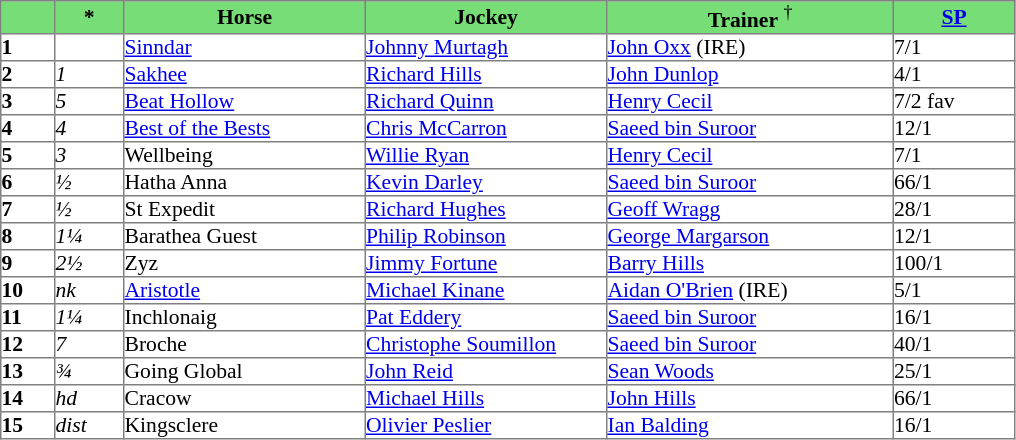<table border="1" cellpadding="0" style="border-collapse: collapse; font-size:90%">
<tr bgcolor="#77dd77" align="center">
<td width="35px"></td>
<td width="45px"><strong>*</strong></td>
<td width="160px"><strong>Horse</strong></td>
<td width="160px"><strong>Jockey</strong></td>
<td width="190px"><strong>Trainer</strong> <sup>†</sup></td>
<td width="80px"><strong><a href='#'>SP</a></strong></td>
</tr>
<tr>
<td><strong>1</strong></td>
<td></td>
<td><a href='#'>Sinndar</a></td>
<td><a href='#'>Johnny Murtagh</a></td>
<td><a href='#'>John Oxx</a> (IRE)</td>
<td>7/1</td>
</tr>
<tr>
<td><strong>2</strong></td>
<td><em>1</em></td>
<td><a href='#'>Sakhee</a></td>
<td><a href='#'>Richard Hills</a></td>
<td><a href='#'>John Dunlop</a></td>
<td>4/1</td>
</tr>
<tr>
<td><strong>3</strong></td>
<td><em>5</em></td>
<td><a href='#'>Beat Hollow</a></td>
<td><a href='#'>Richard Quinn</a></td>
<td><a href='#'>Henry Cecil</a></td>
<td>7/2 fav</td>
</tr>
<tr>
<td><strong>4</strong></td>
<td><em>4</em></td>
<td><a href='#'>Best of the Bests</a></td>
<td><a href='#'>Chris McCarron</a></td>
<td><a href='#'>Saeed bin Suroor</a></td>
<td>12/1</td>
</tr>
<tr>
<td><strong>5</strong></td>
<td><em>3</em></td>
<td>Wellbeing</td>
<td><a href='#'>Willie Ryan</a></td>
<td><a href='#'>Henry Cecil</a></td>
<td>7/1</td>
</tr>
<tr>
<td><strong>6</strong></td>
<td><em>½</em></td>
<td>Hatha Anna</td>
<td><a href='#'>Kevin Darley</a></td>
<td><a href='#'>Saeed bin Suroor</a></td>
<td>66/1</td>
</tr>
<tr>
<td><strong>7</strong></td>
<td><em>½</em></td>
<td>St Expedit</td>
<td><a href='#'>Richard Hughes</a></td>
<td><a href='#'>Geoff Wragg</a></td>
<td>28/1</td>
</tr>
<tr>
<td><strong>8</strong></td>
<td><em>1¼</em></td>
<td>Barathea Guest</td>
<td><a href='#'>Philip Robinson</a></td>
<td><a href='#'>George Margarson</a></td>
<td>12/1</td>
</tr>
<tr>
<td><strong>9</strong></td>
<td><em>2½</em></td>
<td>Zyz</td>
<td><a href='#'>Jimmy Fortune</a></td>
<td><a href='#'>Barry Hills</a></td>
<td>100/1</td>
</tr>
<tr>
<td><strong>10</strong></td>
<td><em>nk</em></td>
<td><a href='#'>Aristotle</a></td>
<td><a href='#'>Michael Kinane</a></td>
<td><a href='#'>Aidan O'Brien</a> (IRE)</td>
<td>5/1</td>
</tr>
<tr>
<td><strong>11</strong></td>
<td><em>1¼</em></td>
<td>Inchlonaig</td>
<td><a href='#'>Pat Eddery</a></td>
<td><a href='#'>Saeed bin Suroor</a></td>
<td>16/1</td>
</tr>
<tr>
<td><strong>12</strong></td>
<td><em>7</em></td>
<td>Broche</td>
<td><a href='#'>Christophe Soumillon</a></td>
<td><a href='#'>Saeed bin Suroor</a></td>
<td>40/1</td>
</tr>
<tr>
<td><strong>13</strong></td>
<td><em>¾</em></td>
<td>Going Global</td>
<td><a href='#'>John Reid</a></td>
<td><a href='#'>Sean Woods</a></td>
<td>25/1</td>
</tr>
<tr>
<td><strong>14</strong></td>
<td><em>hd</em></td>
<td>Cracow</td>
<td><a href='#'>Michael Hills</a></td>
<td><a href='#'>John Hills</a></td>
<td>66/1</td>
</tr>
<tr>
<td><strong>15</strong></td>
<td><em>dist</em></td>
<td>Kingsclere</td>
<td><a href='#'>Olivier Peslier</a></td>
<td><a href='#'>Ian Balding</a></td>
<td>16/1</td>
</tr>
</table>
